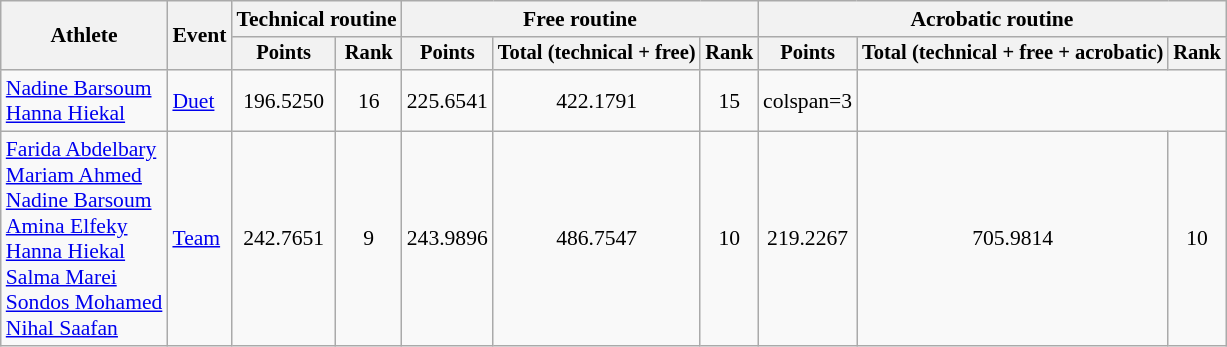<table class="wikitable" style="font-size:90%">
<tr>
<th rowspan="2">Athlete</th>
<th rowspan="2">Event</th>
<th colspan=2>Technical routine</th>
<th colspan=3>Free routine</th>
<th colspan=3>Acrobatic routine</th>
</tr>
<tr style="font-size:95%">
<th>Points</th>
<th>Rank</th>
<th>Points</th>
<th>Total (technical + free)</th>
<th>Rank</th>
<th>Points</th>
<th>Total (technical + free + acrobatic)</th>
<th>Rank</th>
</tr>
<tr align=center>
<td align=left><a href='#'>Nadine Barsoum</a><br><a href='#'>Hanna Hiekal</a></td>
<td align=left><a href='#'>Duet</a></td>
<td>196.5250</td>
<td>16</td>
<td>225.6541</td>
<td>422.1791</td>
<td>15</td>
<td>colspan=3 </td>
</tr>
<tr align=center>
<td align=left><a href='#'>Farida Abdelbary</a><br><a href='#'>Mariam Ahmed</a><br><a href='#'>Nadine Barsoum</a><br><a href='#'>Amina Elfeky</a><br><a href='#'>Hanna Hiekal</a><br><a href='#'>Salma Marei</a><br><a href='#'>Sondos Mohamed</a><br><a href='#'>Nihal Saafan</a></td>
<td align=left><a href='#'>Team</a></td>
<td>242.7651</td>
<td>9</td>
<td>243.9896</td>
<td>486.7547</td>
<td>10</td>
<td>219.2267</td>
<td>705.9814</td>
<td>10</td>
</tr>
</table>
